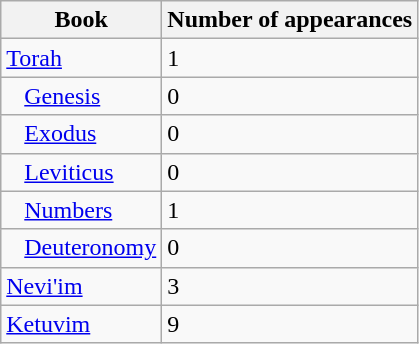<table class="wikitable">
<tr>
<th><strong>Book</strong></th>
<th>Number of appearances</th>
</tr>
<tr>
<td><a href='#'>Torah</a></td>
<td>1</td>
</tr>
<tr>
<td>   <a href='#'>Genesis</a></td>
<td>0</td>
</tr>
<tr>
<td>   <a href='#'>Exodus</a></td>
<td>0</td>
</tr>
<tr>
<td>   <a href='#'>Leviticus</a></td>
<td>0</td>
</tr>
<tr>
<td>   <a href='#'>Numbers</a></td>
<td>1</td>
</tr>
<tr>
<td>   <a href='#'>Deuteronomy</a></td>
<td>0</td>
</tr>
<tr>
<td><a href='#'>Nevi'im</a></td>
<td>3</td>
</tr>
<tr>
<td><a href='#'>Ketuvim</a></td>
<td>9</td>
</tr>
</table>
